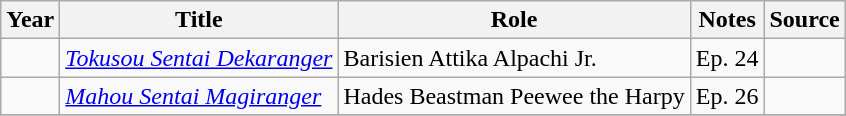<table class="wikitable sortable plainrowheaders">
<tr>
<th>Year</th>
<th>Title</th>
<th>Role</th>
<th class="unsortable">Notes</th>
<th class="unsortable">Source</th>
</tr>
<tr>
<td></td>
<td><em><a href='#'>Tokusou Sentai Dekaranger</a></em></td>
<td>Barisien Attika Alpachi Jr.</td>
<td>Ep. 24</td>
<td></td>
</tr>
<tr>
<td></td>
<td><em><a href='#'>Mahou Sentai Magiranger</a></em></td>
<td>Hades Beastman Peewee the Harpy</td>
<td>Ep. 26</td>
<td></td>
</tr>
<tr>
</tr>
</table>
